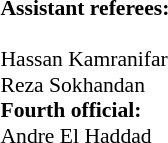<table width=50% style="font-size: 90%">
<tr>
<td><strong>Assistant referees:</strong><br><br> Hassan Kamranifar
<br> Reza Sokhandan
<br><strong>Fourth official:</strong>
<br> Andre El Haddad</td>
</tr>
</table>
